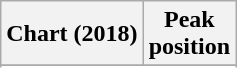<table class="wikitable plainrowheaders sortable" style="text-align:center">
<tr>
<th scope="col">Chart (2018)</th>
<th scope="col">Peak<br>position</th>
</tr>
<tr>
</tr>
<tr>
</tr>
</table>
